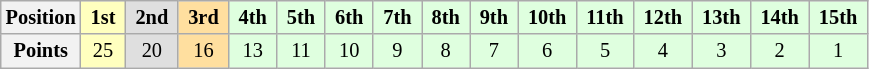<table class="wikitable" style="font-size:85%; text-align:center">
<tr>
<th>Position</th>
<td style="background:#ffffbf;"> <strong>1st</strong> </td>
<td style="background:#dfdfdf;"> <strong>2nd</strong> </td>
<td style="background:#ffdf9f;"> <strong>3rd</strong> </td>
<td style="background:#dfffdf;"> <strong>4th</strong> </td>
<td style="background:#dfffdf;"> <strong>5th</strong> </td>
<td style="background:#dfffdf;"> <strong>6th</strong> </td>
<td style="background:#dfffdf;"> <strong>7th</strong> </td>
<td style="background:#dfffdf;"> <strong>8th</strong> </td>
<td style="background:#dfffdf;"> <strong>9th</strong> </td>
<td style="background:#dfffdf;"> <strong>10th</strong> </td>
<td style="background:#dfffdf;"> <strong>11th</strong> </td>
<td style="background:#dfffdf;"> <strong>12th</strong> </td>
<td style="background:#dfffdf;"> <strong>13th</strong> </td>
<td style="background:#dfffdf;"> <strong>14th</strong> </td>
<td style="background:#dfffdf;"> <strong>15th</strong> </td>
</tr>
<tr>
<th>Points</th>
<td style="background:#ffffbf;">25</td>
<td style="background:#dfdfdf;">20</td>
<td style="background:#ffdf9f;">16</td>
<td style="background:#dfffdf;">13</td>
<td style="background:#dfffdf;">11</td>
<td style="background:#dfffdf;">10</td>
<td style="background:#dfffdf;">9</td>
<td style="background:#dfffdf;">8</td>
<td style="background:#dfffdf;">7</td>
<td style="background:#dfffdf;">6</td>
<td style="background:#dfffdf;">5</td>
<td style="background:#dfffdf;">4</td>
<td style="background:#dfffdf;">3</td>
<td style="background:#dfffdf;">2</td>
<td style="background:#dfffdf;">1</td>
</tr>
</table>
